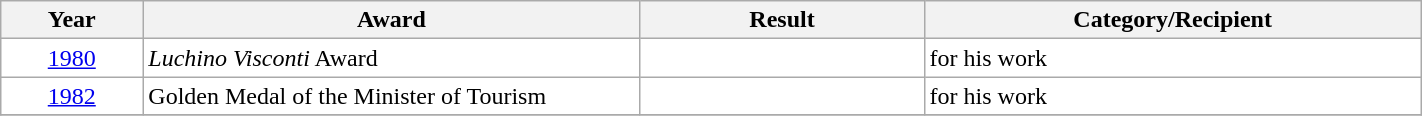<table class="wikitable" width="75%" style="background:#ffffff;">
<tr>
<th width="10%">Year</th>
<th width="35%">Award</th>
<th width="20%">Result</th>
<th width="35%">Category/Recipient</th>
</tr>
<tr>
<td align="center"><a href='#'>1980</a></td>
<td><em>Luchino Visconti</em> Award</td>
<td></td>
<td>for his work </td>
</tr>
<tr>
<td align="center"><a href='#'>1982</a></td>
<td>Golden Medal of the Minister of Tourism</td>
<td></td>
<td>for his work </td>
</tr>
<tr>
</tr>
</table>
